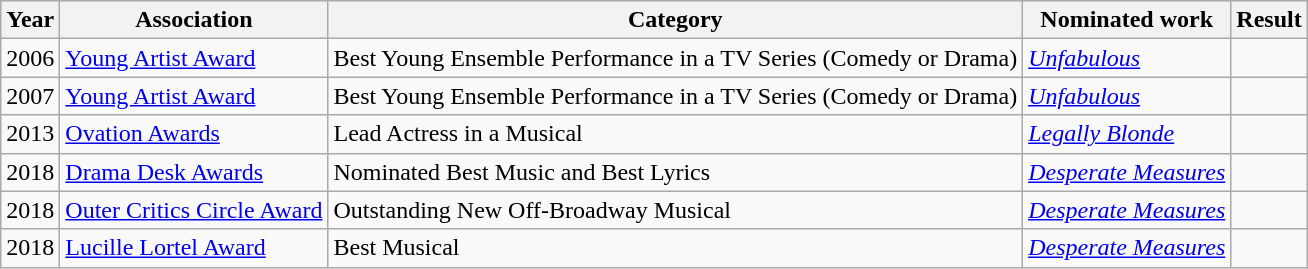<table class="wikitable sortable">
<tr>
<th>Year</th>
<th>Association</th>
<th>Category</th>
<th>Nominated work</th>
<th>Result</th>
</tr>
<tr>
<td>2006</td>
<td><a href='#'>Young Artist Award</a></td>
<td>Best Young Ensemble Performance in a TV Series (Comedy or Drama)</td>
<td><em><a href='#'>Unfabulous</a></em></td>
<td></td>
</tr>
<tr>
<td>2007</td>
<td><a href='#'>Young Artist Award</a></td>
<td>Best Young Ensemble Performance in a TV Series (Comedy or Drama)</td>
<td><em><a href='#'>Unfabulous</a></em></td>
<td></td>
</tr>
<tr>
<td>2013</td>
<td><a href='#'>Ovation Awards</a></td>
<td>Lead Actress in a Musical</td>
<td><em><a href='#'>Legally Blonde</a></em></td>
<td></td>
</tr>
<tr>
<td>2018</td>
<td><a href='#'>Drama Desk Awards</a></td>
<td>Nominated Best Music and Best Lyrics</td>
<td><em><a href='#'>Desperate Measures</a></em></td>
<td></td>
</tr>
<tr>
<td>2018</td>
<td><a href='#'>Outer Critics Circle Award</a></td>
<td>Outstanding New Off-Broadway Musical</td>
<td><em><a href='#'>Desperate Measures</a></em></td>
<td></td>
</tr>
<tr>
<td>2018</td>
<td><a href='#'>Lucille Lortel Award</a></td>
<td>Best Musical</td>
<td><em><a href='#'>Desperate Measures</a></em></td>
<td></td>
</tr>
</table>
